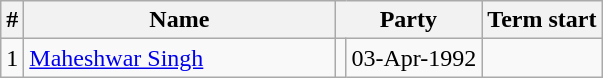<table class="wikitable">
<tr>
<th>#</th>
<th style="width:200px">Name</th>
<th colspan="2">Party</th>
<th>Term start</th>
</tr>
<tr>
<td>1</td>
<td><a href='#'>Maheshwar Singh</a></td>
<td></td>
<td>03-Apr-1992</td>
</tr>
</table>
